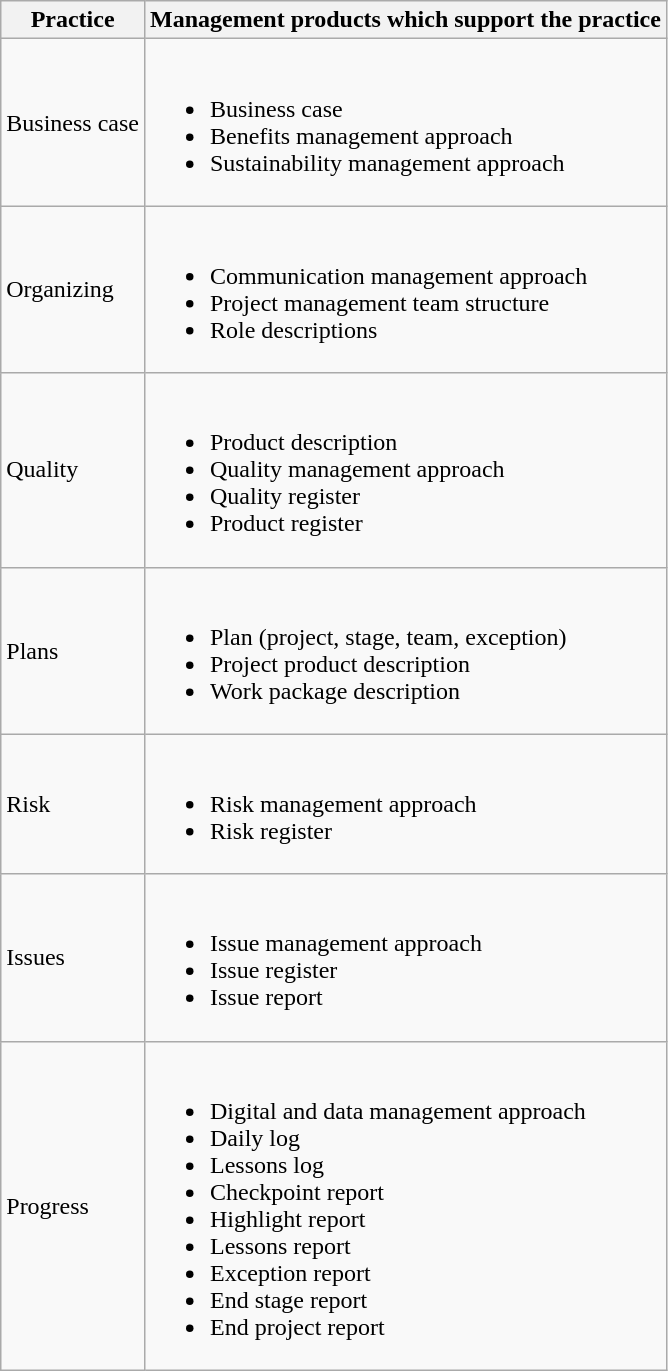<table class="wikitable static-row-numbers">
<tr>
<th>Practice</th>
<th>Management products which support the practice</th>
</tr>
<tr>
<td>Business case</td>
<td><br><ul><li>Business case</li><li>Benefits management approach</li><li>Sustainability management approach</li></ul></td>
</tr>
<tr>
<td>Organizing</td>
<td><br><ul><li>Communication management approach</li><li>Project management team structure</li><li>Role descriptions</li></ul></td>
</tr>
<tr>
<td>Quality</td>
<td><br><ul><li>Product description</li><li>Quality management approach</li><li>Quality register</li><li>Product register</li></ul></td>
</tr>
<tr>
<td>Plans</td>
<td><br><ul><li>Plan (project, stage, team, exception)</li><li>Project product description</li><li>Work package description</li></ul></td>
</tr>
<tr>
<td>Risk</td>
<td><br><ul><li>Risk management approach</li><li>Risk register</li></ul></td>
</tr>
<tr>
<td>Issues</td>
<td><br><ul><li>Issue management approach</li><li>Issue register</li><li>Issue report</li></ul></td>
</tr>
<tr>
<td>Progress</td>
<td><br><ul><li>Digital and data management approach</li><li>Daily log</li><li>Lessons log</li><li>Checkpoint report</li><li>Highlight report</li><li>Lessons report</li><li>Exception report</li><li>End stage report</li><li>End project report</li></ul></td>
</tr>
</table>
